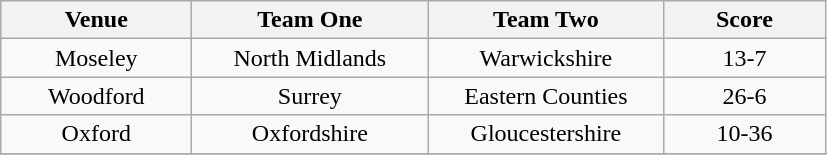<table class="wikitable" style="text-align: center">
<tr>
<th width=120>Venue</th>
<th width=150>Team One</th>
<th width=150>Team Two</th>
<th width=100>Score</th>
</tr>
<tr>
<td>Moseley</td>
<td>North Midlands</td>
<td>Warwickshire</td>
<td>13-7</td>
</tr>
<tr>
<td>Woodford</td>
<td>Surrey</td>
<td>Eastern Counties</td>
<td>26-6</td>
</tr>
<tr>
<td>Oxford</td>
<td>Oxfordshire</td>
<td>Gloucestershire</td>
<td>10-36</td>
</tr>
<tr>
</tr>
</table>
